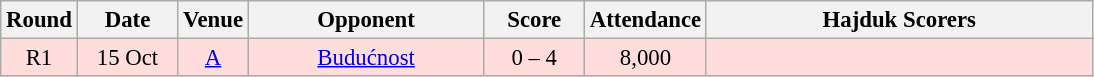<table class="wikitable sortable" style="text-align: center; font-size:95%;">
<tr>
<th width="30">Round</th>
<th width="60">Date</th>
<th width="20">Venue</th>
<th width="150">Opponent</th>
<th width="60">Score</th>
<th width="60">Attendance</th>
<th width="250">Hajduk Scorers</th>
</tr>
<tr bgcolor="#ffdddd">
<td>R1</td>
<td>15 Oct</td>
<td><a href='#'>A</a></td>
<td><a href='#'>Budućnost</a></td>
<td>0 – 4</td>
<td>8,000</td>
<td></td>
</tr>
</table>
